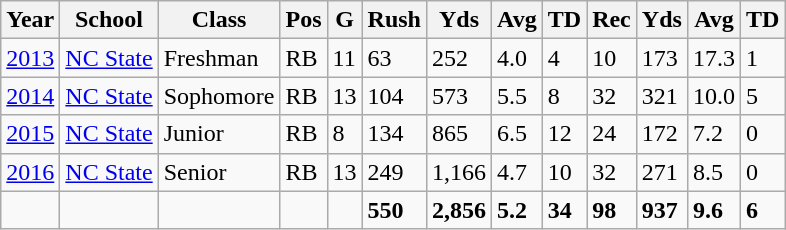<table class="wikitable">
<tr>
<th>Year</th>
<th>School</th>
<th>Class</th>
<th>Pos</th>
<th>G</th>
<th>Rush</th>
<th>Yds</th>
<th>Avg</th>
<th>TD</th>
<th>Rec</th>
<th>Yds</th>
<th>Avg</th>
<th>TD</th>
</tr>
<tr>
<td><a href='#'>2013</a></td>
<td><a href='#'>NC State</a></td>
<td>Freshman</td>
<td>RB</td>
<td>11</td>
<td>63</td>
<td>252</td>
<td>4.0</td>
<td>4</td>
<td>10</td>
<td>173</td>
<td>17.3</td>
<td>1</td>
</tr>
<tr>
<td><a href='#'>2014</a></td>
<td><a href='#'>NC State</a></td>
<td>Sophomore</td>
<td>RB</td>
<td>13</td>
<td>104</td>
<td>573</td>
<td>5.5</td>
<td>8</td>
<td>32</td>
<td>321</td>
<td>10.0</td>
<td>5</td>
</tr>
<tr>
<td><a href='#'>2015</a></td>
<td><a href='#'>NC State</a></td>
<td>Junior</td>
<td>RB</td>
<td>8</td>
<td>134</td>
<td>865</td>
<td>6.5</td>
<td>12</td>
<td>24</td>
<td>172</td>
<td>7.2</td>
<td>0</td>
</tr>
<tr>
<td><a href='#'>2016</a></td>
<td><a href='#'>NC State</a></td>
<td>Senior</td>
<td>RB</td>
<td>13</td>
<td>249</td>
<td>1,166</td>
<td>4.7</td>
<td>10</td>
<td>32</td>
<td>271</td>
<td>8.5</td>
<td>0</td>
</tr>
<tr>
<td style="font-weight:bold;"></td>
<td style="font-weight:bold;"></td>
<td style="font-weight:bold;"></td>
<td style="font-weight:bold;"></td>
<td style="font-weight:bold;"></td>
<td style="font-weight:bold;">550</td>
<td style="font-weight:bold;">2,856</td>
<td style="font-weight:bold;">5.2</td>
<td style="font-weight:bold;">34</td>
<td style="font-weight:bold;">98</td>
<td style="font-weight:bold;">937</td>
<td style="font-weight:bold;">9.6</td>
<td style="font-weight:bold;">6</td>
</tr>
</table>
